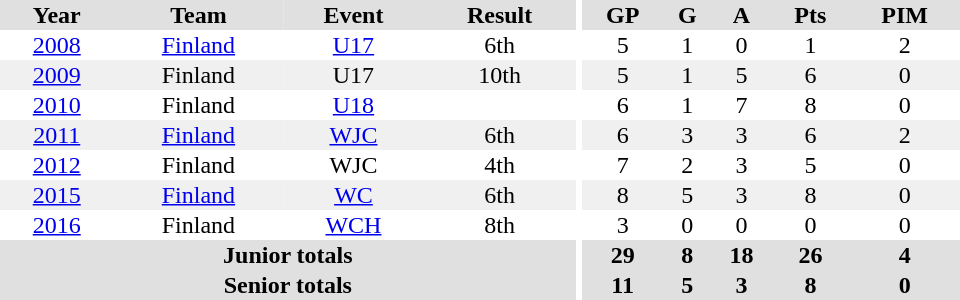<table border="0" cellpadding="1" cellspacing="0" ID="Table3" style="text-align:center; width:40em">
<tr ALIGN="center" bgcolor="#e0e0e0">
<th>Year</th>
<th>Team</th>
<th>Event</th>
<th>Result</th>
<th rowspan="99" bgcolor="#ffffff"></th>
<th>GP</th>
<th>G</th>
<th>A</th>
<th>Pts</th>
<th>PIM</th>
</tr>
<tr>
<td><a href='#'>2008</a></td>
<td><a href='#'>Finland</a></td>
<td><a href='#'>U17</a></td>
<td>6th</td>
<td>5</td>
<td>1</td>
<td>0</td>
<td>1</td>
<td>2</td>
</tr>
<tr bgcolor="#f0f0f0">
<td><a href='#'>2009</a></td>
<td>Finland</td>
<td>U17</td>
<td>10th</td>
<td>5</td>
<td>1</td>
<td>5</td>
<td>6</td>
<td>0</td>
</tr>
<tr>
<td><a href='#'>2010</a></td>
<td>Finland</td>
<td><a href='#'>U18</a></td>
<td></td>
<td>6</td>
<td>1</td>
<td>7</td>
<td>8</td>
<td>0</td>
</tr>
<tr bgcolor="#f0f0f0">
<td><a href='#'>2011</a></td>
<td><a href='#'>Finland</a></td>
<td><a href='#'>WJC</a></td>
<td>6th</td>
<td>6</td>
<td>3</td>
<td>3</td>
<td>6</td>
<td>2</td>
</tr>
<tr>
<td><a href='#'>2012</a></td>
<td>Finland</td>
<td>WJC</td>
<td>4th</td>
<td>7</td>
<td>2</td>
<td>3</td>
<td>5</td>
<td>0</td>
</tr>
<tr bgcolor="#f0f0f0">
<td><a href='#'>2015</a></td>
<td><a href='#'>Finland</a></td>
<td><a href='#'>WC</a></td>
<td>6th</td>
<td>8</td>
<td>5</td>
<td>3</td>
<td>8</td>
<td>0</td>
</tr>
<tr>
<td><a href='#'>2016</a></td>
<td>Finland</td>
<td><a href='#'>WCH</a></td>
<td>8th</td>
<td>3</td>
<td>0</td>
<td>0</td>
<td>0</td>
<td>0</td>
</tr>
<tr bgcolor="#e0e0e0">
<th colspan="4">Junior totals</th>
<th>29</th>
<th>8</th>
<th>18</th>
<th>26</th>
<th>4</th>
</tr>
<tr bgcolor="#e0e0e0">
<th colspan="4">Senior totals</th>
<th>11</th>
<th>5</th>
<th>3</th>
<th>8</th>
<th>0</th>
</tr>
</table>
